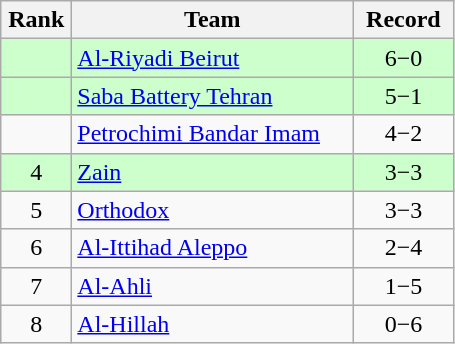<table class="wikitable" style="text-align: center;">
<tr>
<th width=40>Rank</th>
<th width=180>Team</th>
<th width=60>Record</th>
</tr>
<tr bgcolor="#ccffcc">
<td></td>
<td align=left> <a href='#'>Al-Riyadi Beirut</a></td>
<td>6−0</td>
</tr>
<tr bgcolor="#ccffcc">
<td></td>
<td align=left> <a href='#'>Saba Battery Tehran</a></td>
<td>5−1</td>
</tr>
<tr>
<td></td>
<td align=left> <a href='#'>Petrochimi Bandar Imam</a></td>
<td>4−2</td>
</tr>
<tr bgcolor="#ccffcc">
<td>4</td>
<td align=left> <a href='#'>Zain</a></td>
<td>3−3</td>
</tr>
<tr>
<td>5</td>
<td align=left> <a href='#'>Orthodox</a></td>
<td>3−3</td>
</tr>
<tr>
<td>6</td>
<td align=left> <a href='#'>Al-Ittihad Aleppo</a></td>
<td>2−4</td>
</tr>
<tr>
<td>7</td>
<td align=left> <a href='#'>Al-Ahli</a></td>
<td>1−5</td>
</tr>
<tr>
<td>8</td>
<td align=left> <a href='#'>Al-Hillah</a></td>
<td>0−6</td>
</tr>
</table>
